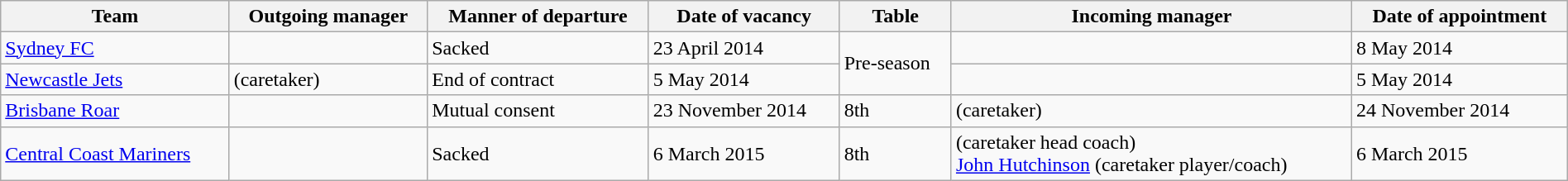<table class="wikitable sortable" style="width:100%;">
<tr>
<th>Team</th>
<th>Outgoing manager</th>
<th>Manner of departure</th>
<th>Date of vacancy</th>
<th>Table</th>
<th>Incoming manager</th>
<th>Date of appointment</th>
</tr>
<tr>
<td><a href='#'>Sydney FC</a></td>
<td></td>
<td>Sacked</td>
<td>23 April 2014</td>
<td rowspan=2>Pre-season</td>
<td></td>
<td>8 May 2014</td>
</tr>
<tr>
<td><a href='#'>Newcastle Jets</a></td>
<td> (caretaker)</td>
<td>End of contract</td>
<td>5 May 2014</td>
<td></td>
<td>5 May 2014</td>
</tr>
<tr>
<td><a href='#'>Brisbane Roar</a></td>
<td></td>
<td>Mutual consent</td>
<td>23 November 2014</td>
<td>8th</td>
<td> (caretaker)</td>
<td>24 November 2014</td>
</tr>
<tr>
<td><a href='#'>Central Coast Mariners</a></td>
<td></td>
<td>Sacked</td>
<td>6 March 2015</td>
<td>8th</td>
<td> (caretaker head coach)<br> <a href='#'>John Hutchinson</a> (caretaker player/coach)</td>
<td>6 March 2015</td>
</tr>
</table>
